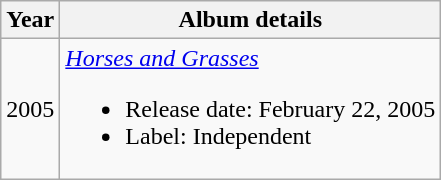<table class="wikitable">
<tr>
<th>Year</th>
<th>Album details</th>
</tr>
<tr>
<td>2005</td>
<td><em><a href='#'>Horses and Grasses</a></em><br><ul><li>Release date: February 22, 2005</li><li>Label: Independent</li></ul></td>
</tr>
</table>
